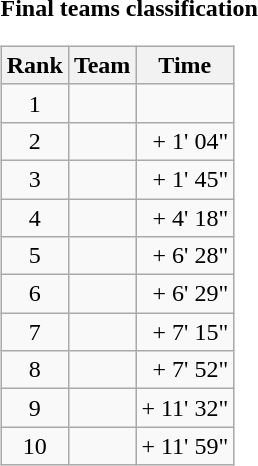<table>
<tr>
<td><strong>Final teams classification</strong><br><table class="wikitable">
<tr>
<th scope="col">Rank</th>
<th scope="col">Team</th>
<th scope="col">Time</th>
</tr>
<tr>
<td style="text-align:center;">1</td>
<td></td>
<td style="text-align:right;"></td>
</tr>
<tr>
<td style="text-align:center;">2</td>
<td></td>
<td style="text-align:right;">+ 1' 04"</td>
</tr>
<tr>
<td style="text-align:center;">3</td>
<td></td>
<td style="text-align:right;">+ 1' 45"</td>
</tr>
<tr>
<td style="text-align:center;">4</td>
<td></td>
<td style="text-align:right;">+ 4' 18"</td>
</tr>
<tr>
<td style="text-align:center;">5</td>
<td></td>
<td style="text-align:right;">+ 6' 28"</td>
</tr>
<tr>
<td style="text-align:center;">6</td>
<td></td>
<td style="text-align:right;">+ 6' 29"</td>
</tr>
<tr>
<td style="text-align:center;">7</td>
<td></td>
<td style="text-align:right;">+ 7' 15"</td>
</tr>
<tr>
<td style="text-align:center;">8</td>
<td></td>
<td style="text-align:right;">+ 7' 52"</td>
</tr>
<tr>
<td style="text-align:center;">9</td>
<td></td>
<td style="text-align:right;">+ 11' 32"</td>
</tr>
<tr>
<td style="text-align:center;">10</td>
<td></td>
<td style="text-align:right;">+ 11' 59"</td>
</tr>
</table>
</td>
</tr>
</table>
